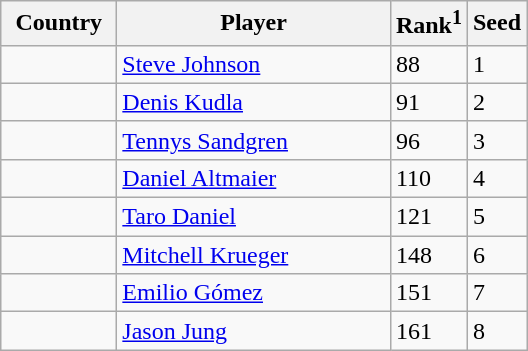<table class="sortable wikitable">
<tr>
<th width="70">Country</th>
<th width="175">Player</th>
<th>Rank<sup>1</sup></th>
<th>Seed</th>
</tr>
<tr>
<td></td>
<td><a href='#'>Steve Johnson</a></td>
<td>88</td>
<td>1</td>
</tr>
<tr>
<td></td>
<td><a href='#'>Denis Kudla</a></td>
<td>91</td>
<td>2</td>
</tr>
<tr>
<td></td>
<td><a href='#'>Tennys Sandgren</a></td>
<td>96</td>
<td>3</td>
</tr>
<tr>
<td></td>
<td><a href='#'>Daniel Altmaier</a></td>
<td>110</td>
<td>4</td>
</tr>
<tr>
<td></td>
<td><a href='#'>Taro Daniel</a></td>
<td>121</td>
<td>5</td>
</tr>
<tr>
<td></td>
<td><a href='#'>Mitchell Krueger</a></td>
<td>148</td>
<td>6</td>
</tr>
<tr>
<td></td>
<td><a href='#'>Emilio Gómez</a></td>
<td>151</td>
<td>7</td>
</tr>
<tr>
<td></td>
<td><a href='#'>Jason Jung</a></td>
<td>161</td>
<td>8</td>
</tr>
</table>
